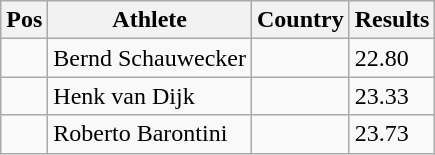<table class="wikitable">
<tr>
<th>Pos</th>
<th>Athlete</th>
<th>Country</th>
<th>Results</th>
</tr>
<tr>
<td align="center"></td>
<td>Bernd Schauwecker</td>
<td></td>
<td>22.80</td>
</tr>
<tr>
<td align="center"></td>
<td>Henk van Dijk</td>
<td></td>
<td>23.33</td>
</tr>
<tr>
<td align="center"></td>
<td>Roberto Barontini</td>
<td></td>
<td>23.73</td>
</tr>
</table>
